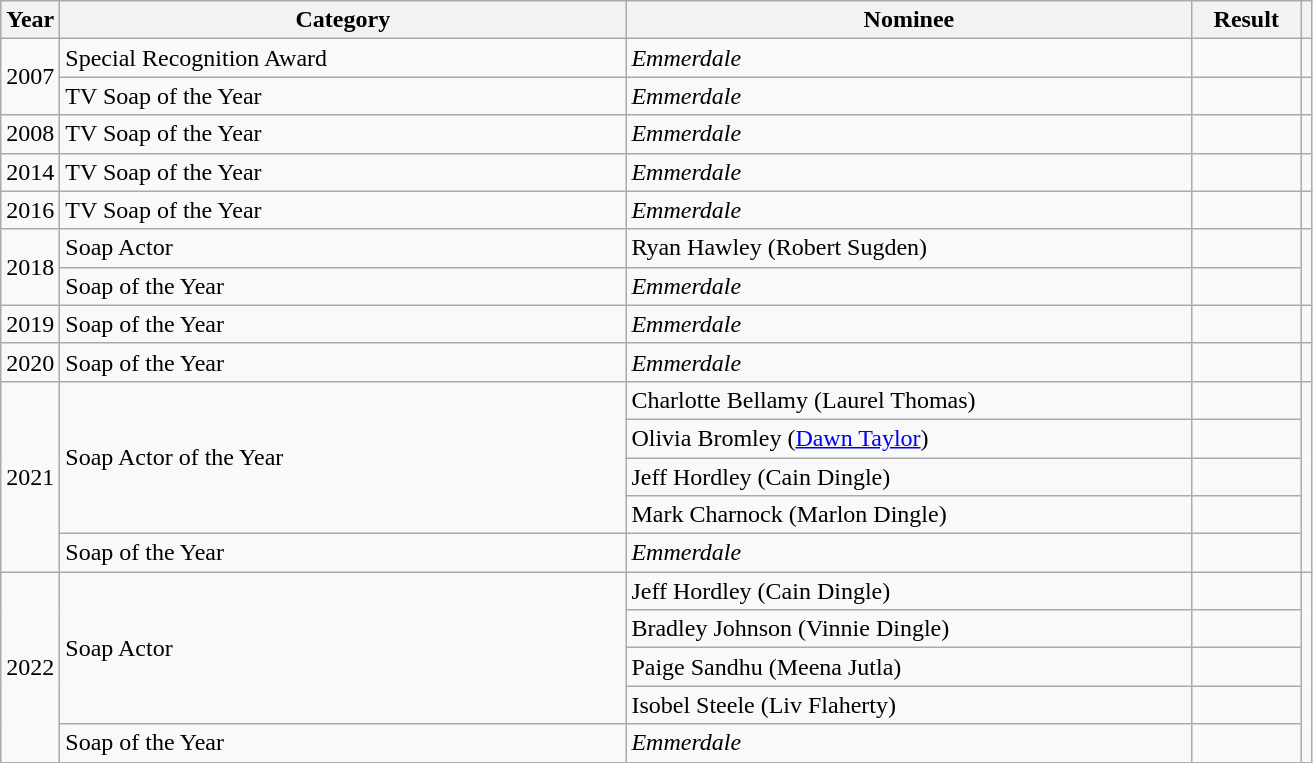<table class="wikitable">
<tr>
<th>Year</th>
<th width="370">Category</th>
<th width="370">Nominee</th>
<th width="65">Result</th>
<th></th>
</tr>
<tr>
<td rowspan="2">2007</td>
<td>Special Recognition Award</td>
<td><em>Emmerdale</em></td>
<td></td>
<td></td>
</tr>
<tr>
<td>TV Soap of the Year</td>
<td><em>Emmerdale</em></td>
<td></td>
<td></td>
</tr>
<tr>
<td>2008</td>
<td>TV Soap of the Year</td>
<td><em>Emmerdale</em></td>
<td></td>
<td></td>
</tr>
<tr>
<td>2014</td>
<td>TV Soap of the Year</td>
<td><em>Emmerdale</em></td>
<td></td>
<td></td>
</tr>
<tr>
<td>2016</td>
<td>TV Soap of the Year</td>
<td><em>Emmerdale</em></td>
<td></td>
<td align="center"></td>
</tr>
<tr>
<td rowspan="2">2018</td>
<td>Soap Actor</td>
<td>Ryan Hawley (Robert Sugden)</td>
<td></td>
<td rowspan="2" align="center"></td>
</tr>
<tr>
<td>Soap of the Year</td>
<td><em>Emmerdale</em></td>
<td></td>
</tr>
<tr>
<td>2019</td>
<td>Soap of the Year</td>
<td><em>Emmerdale</em></td>
<td></td>
<td align="center"></td>
</tr>
<tr>
<td>2020</td>
<td>Soap of the Year</td>
<td><em>Emmerdale</em></td>
<td></td>
<td align="center"></td>
</tr>
<tr>
<td rowspan="5">2021</td>
<td rowspan="4">Soap Actor of the Year</td>
<td>Charlotte Bellamy (Laurel Thomas)</td>
<td></td>
<td rowspan="5" align="center"></td>
</tr>
<tr>
<td>Olivia Bromley (<a href='#'>Dawn Taylor</a>)</td>
<td></td>
</tr>
<tr>
<td>Jeff Hordley (Cain Dingle)</td>
<td></td>
</tr>
<tr>
<td>Mark Charnock (Marlon Dingle)</td>
<td></td>
</tr>
<tr>
<td>Soap of the Year</td>
<td><em>Emmerdale</em></td>
<td></td>
</tr>
<tr>
<td rowspan="5">2022</td>
<td rowspan="4">Soap Actor</td>
<td>Jeff Hordley (Cain Dingle)</td>
<td></td>
<td align="center" rowspan="5"></td>
</tr>
<tr>
<td>Bradley Johnson (Vinnie Dingle)</td>
<td></td>
</tr>
<tr>
<td>Paige Sandhu (Meena Jutla)</td>
<td></td>
</tr>
<tr>
<td>Isobel Steele (Liv Flaherty)</td>
<td></td>
</tr>
<tr>
<td>Soap of the Year</td>
<td><em>Emmerdale</em></td>
<td></td>
</tr>
</table>
